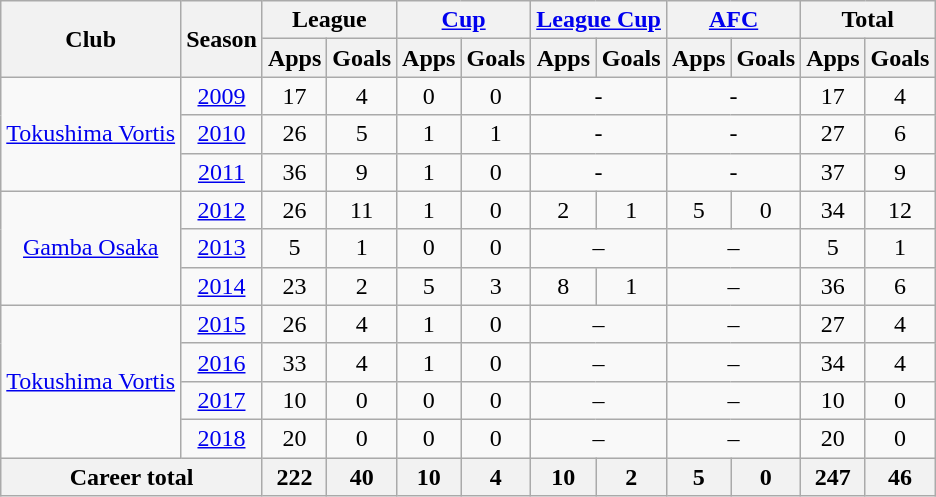<table class="wikitable" style="text-align:center;">
<tr>
<th rowspan="2">Club</th>
<th rowspan="2">Season</th>
<th colspan="2">League</th>
<th colspan="2"><a href='#'>Cup</a></th>
<th colspan="2"><a href='#'>League Cup</a></th>
<th colspan="2"><a href='#'>AFC</a></th>
<th colspan="2">Total</th>
</tr>
<tr>
<th>Apps</th>
<th>Goals</th>
<th>Apps</th>
<th>Goals</th>
<th>Apps</th>
<th>Goals</th>
<th>Apps</th>
<th>Goals</th>
<th>Apps</th>
<th>Goals</th>
</tr>
<tr>
<td rowspan="3"><a href='#'>Tokushima Vortis</a></td>
<td><a href='#'>2009</a></td>
<td>17</td>
<td>4</td>
<td>0</td>
<td>0</td>
<td colspan="2">-</td>
<td colspan="2">-</td>
<td>17</td>
<td>4</td>
</tr>
<tr>
<td><a href='#'>2010</a></td>
<td>26</td>
<td>5</td>
<td>1</td>
<td>1</td>
<td colspan="2">-</td>
<td colspan="2">-</td>
<td>27</td>
<td>6</td>
</tr>
<tr>
<td><a href='#'>2011</a></td>
<td>36</td>
<td>9</td>
<td>1</td>
<td>0</td>
<td colspan="2">-</td>
<td colspan="2">-</td>
<td>37</td>
<td>9</td>
</tr>
<tr>
<td rowspan="3"><a href='#'>Gamba Osaka</a></td>
<td><a href='#'>2012</a></td>
<td>26</td>
<td>11</td>
<td>1</td>
<td>0</td>
<td>2</td>
<td>1</td>
<td>5</td>
<td>0</td>
<td>34</td>
<td>12</td>
</tr>
<tr>
<td><a href='#'>2013</a></td>
<td>5</td>
<td>1</td>
<td>0</td>
<td>0</td>
<td colspan="2">–</td>
<td colspan="2">–</td>
<td>5</td>
<td>1</td>
</tr>
<tr>
<td><a href='#'>2014</a></td>
<td>23</td>
<td>2</td>
<td>5</td>
<td>3</td>
<td>8</td>
<td>1</td>
<td colspan="2">–</td>
<td>36</td>
<td>6</td>
</tr>
<tr>
<td rowspan="4"><a href='#'>Tokushima Vortis</a></td>
<td><a href='#'>2015</a></td>
<td>26</td>
<td>4</td>
<td>1</td>
<td>0</td>
<td colspan="2">–</td>
<td colspan="2">–</td>
<td>27</td>
<td>4</td>
</tr>
<tr>
<td><a href='#'>2016</a></td>
<td>33</td>
<td>4</td>
<td>1</td>
<td>0</td>
<td colspan="2">–</td>
<td colspan="2">–</td>
<td>34</td>
<td>4</td>
</tr>
<tr>
<td><a href='#'>2017</a></td>
<td>10</td>
<td>0</td>
<td>0</td>
<td>0</td>
<td colspan="2">–</td>
<td colspan="2">–</td>
<td>10</td>
<td>0</td>
</tr>
<tr>
<td><a href='#'>2018</a></td>
<td>20</td>
<td>0</td>
<td>0</td>
<td>0</td>
<td colspan="2">–</td>
<td colspan="2">–</td>
<td>20</td>
<td>0</td>
</tr>
<tr>
<th colspan="2">Career total</th>
<th>222</th>
<th>40</th>
<th>10</th>
<th>4</th>
<th>10</th>
<th>2</th>
<th>5</th>
<th>0</th>
<th>247</th>
<th>46</th>
</tr>
</table>
